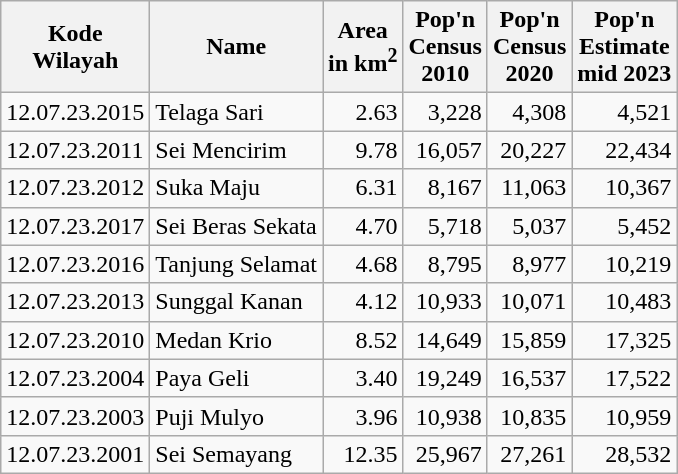<table class="sortable wikitable">
<tr>
<th>Kode<br>Wilayah</th>
<th>Name</th>
<th>Area <br> in km<sup>2</sup></th>
<th>Pop'n<br>Census<br>2010</th>
<th>Pop'n<br>Census<br>2020</th>
<th>Pop'n<br>Estimate<br>mid 2023</th>
</tr>
<tr>
<td>12.07.23.2015</td>
<td>Telaga Sari</td>
<td align="right">2.63</td>
<td align="right">3,228</td>
<td align="right">4,308</td>
<td align="right">4,521</td>
</tr>
<tr>
<td>12.07.23.2011</td>
<td>Sei Mencirim</td>
<td align="right">9.78</td>
<td align="right">16,057</td>
<td align="right">20,227</td>
<td align="right">22,434</td>
</tr>
<tr>
<td>12.07.23.2012</td>
<td>Suka Maju</td>
<td align="right">6.31</td>
<td align="right">8,167</td>
<td align="right">11,063</td>
<td align="right">10,367</td>
</tr>
<tr>
<td>12.07.23.2017</td>
<td>Sei Beras Sekata</td>
<td align="right">4.70</td>
<td align="right">5,718</td>
<td align="right">5,037</td>
<td align="right">5,452</td>
</tr>
<tr>
<td>12.07.23.2016</td>
<td>Tanjung Selamat</td>
<td align="right">4.68</td>
<td align="right">8,795</td>
<td align="right">8,977</td>
<td align="right">10,219</td>
</tr>
<tr>
<td>12.07.23.2013</td>
<td>Sunggal Kanan</td>
<td align="right">4.12</td>
<td align="right">10,933</td>
<td align="right">10,071</td>
<td align="right">10,483</td>
</tr>
<tr>
<td>12.07.23.2010</td>
<td>Medan Krio</td>
<td align="right">8.52</td>
<td align="right">14,649</td>
<td align="right">15,859</td>
<td align="right">17,325</td>
</tr>
<tr>
<td>12.07.23.2004</td>
<td>Paya Geli</td>
<td align="right">3.40</td>
<td align="right">19,249</td>
<td align="right">16,537</td>
<td align="right">17,522</td>
</tr>
<tr>
<td>12.07.23.2003</td>
<td>Puji Mulyo</td>
<td align="right">3.96</td>
<td align="right">10,938</td>
<td align="right">10,835</td>
<td align="right">10,959</td>
</tr>
<tr>
<td>12.07.23.2001</td>
<td>Sei Semayang</td>
<td align="right">12.35</td>
<td align="right">25,967</td>
<td align="right">27,261</td>
<td align="right">28,532</td>
</tr>
</table>
